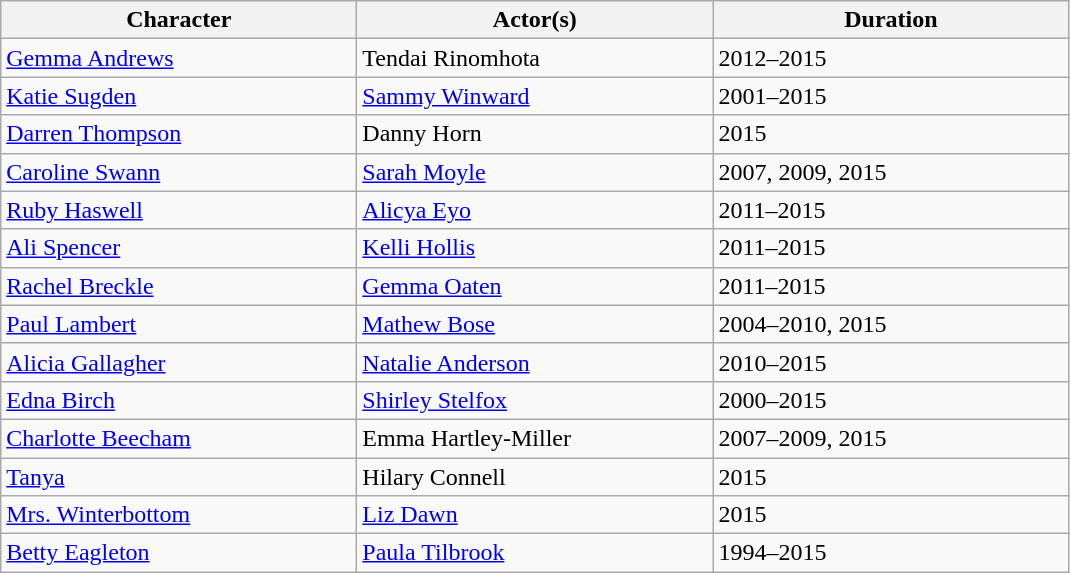<table class="wikitable">
<tr>
<th scope="col" width="230">Character</th>
<th scope="col" width="230">Actor(s)</th>
<th scope="col" width="230">Duration</th>
</tr>
<tr>
<td><a href='#'>Gemma Andrews</a></td>
<td>Tendai Rinomhota</td>
<td>2012–2015</td>
</tr>
<tr>
<td><a href='#'>Katie Sugden</a></td>
<td><a href='#'>Sammy Winward</a></td>
<td>2001–2015</td>
</tr>
<tr>
<td><a href='#'>Darren Thompson</a></td>
<td>Danny Horn</td>
<td>2015</td>
</tr>
<tr>
<td><a href='#'>Caroline Swann</a></td>
<td><a href='#'>Sarah Moyle</a></td>
<td>2007, 2009, 2015</td>
</tr>
<tr>
<td><a href='#'>Ruby Haswell</a></td>
<td><a href='#'>Alicya Eyo</a></td>
<td>2011–2015</td>
</tr>
<tr>
<td><a href='#'>Ali Spencer</a></td>
<td><a href='#'>Kelli Hollis</a></td>
<td>2011–2015</td>
</tr>
<tr>
<td><a href='#'>Rachel Breckle</a></td>
<td><a href='#'>Gemma Oaten</a></td>
<td>2011–2015</td>
</tr>
<tr>
<td><a href='#'>Paul Lambert</a></td>
<td><a href='#'>Mathew Bose</a></td>
<td>2004–2010, 2015</td>
</tr>
<tr>
<td><a href='#'>Alicia Gallagher</a></td>
<td><a href='#'>Natalie Anderson</a></td>
<td>2010–2015</td>
</tr>
<tr>
<td><a href='#'>Edna Birch</a></td>
<td><a href='#'>Shirley Stelfox</a></td>
<td>2000–2015</td>
</tr>
<tr>
<td><a href='#'>Charlotte Beecham</a></td>
<td>Emma Hartley-Miller</td>
<td>2007–2009, 2015</td>
</tr>
<tr>
<td><a href='#'>Tanya</a></td>
<td>Hilary Connell</td>
<td>2015</td>
</tr>
<tr>
<td><a href='#'>Mrs. Winterbottom</a></td>
<td><a href='#'>Liz Dawn</a></td>
<td>2015</td>
</tr>
<tr>
<td><a href='#'>Betty Eagleton</a></td>
<td><a href='#'>Paula Tilbrook</a></td>
<td>1994–2015</td>
</tr>
</table>
